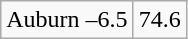<table class="wikitable" style="margin-left: auto; margin-right: auto; border: none; display: inline-table;">
<tr align="center">
</tr>
<tr align="center">
<td>Auburn –6.5</td>
<td>74.6</td>
</tr>
</table>
